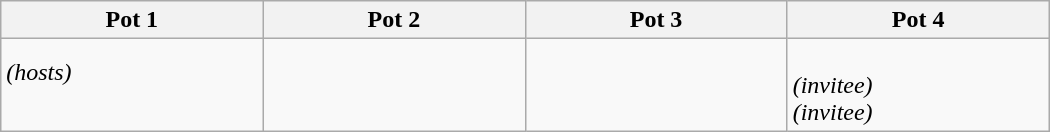<table class="wikitable" style="width:700px">
<tr>
<th style="width:25%;">Pot 1</th>
<th style="width:25%;">Pot 2</th>
<th style="width:25%;">Pot 3</th>
<th style="width:25%;">Pot 4</th>
</tr>
<tr>
<td> <em>(hosts)</em><br><br></td>
<td><br> <br> </td>
<td><br><br></td>
<td><br> <em>(invitee)</em><br> <em>(invitee)</em></td>
</tr>
</table>
